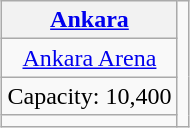<table class="wikitable" style="margin:1em auto; text-align:center">
<tr>
<th><a href='#'>Ankara</a></th>
<td rowspan=4></td>
</tr>
<tr>
<td><a href='#'>Ankara Arena</a></td>
</tr>
<tr>
<td>Capacity: 10,400</td>
</tr>
<tr>
<td></td>
</tr>
</table>
